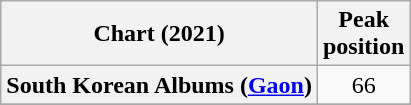<table class="wikitable plainrowheaders" style="text-align:center">
<tr>
<th>Chart (2021)</th>
<th>Peak<br>position</th>
</tr>
<tr>
<th scope="row">South Korean Albums (<a href='#'>Gaon</a>)</th>
<td>66</td>
</tr>
<tr>
</tr>
</table>
